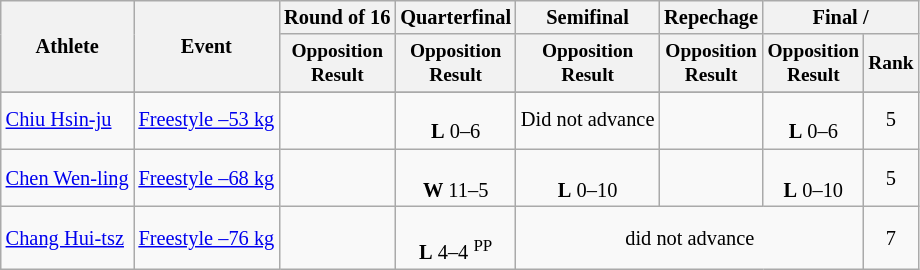<table class=wikitable style=font-size:85%;text-align:center>
<tr>
<th rowspan="2">Athlete</th>
<th rowspan="2">Event</th>
<th>Round of 16</th>
<th>Quarterfinal</th>
<th>Semifinal</th>
<th>Repechage</th>
<th colspan=2>Final / </th>
</tr>
<tr style="font-size: 95%">
<th>Opposition<br>Result</th>
<th>Opposition<br>Result</th>
<th>Opposition<br>Result</th>
<th>Opposition<br>Result</th>
<th>Opposition<br>Result</th>
<th>Rank</th>
</tr>
<tr>
</tr>
<tr align=center>
<td align=left><a href='#'>Chiu Hsin-ju</a></td>
<td align=left><a href='#'>Freestyle –53 kg</a></td>
<td></td>
<td><br><strong>L</strong> 0–6</td>
<td>Did not advance</td>
<td></td>
<td><br><strong>L</strong> 0–6</td>
<td>5</td>
</tr>
<tr align=center>
<td align=left><a href='#'>Chen Wen-ling</a></td>
<td align=left><a href='#'>Freestyle –68 kg</a></td>
<td></td>
<td><br><strong>W</strong> 11–5</td>
<td><br><strong>L</strong> 0–10</td>
<td></td>
<td><br><strong>L</strong> 0–10</td>
<td>5</td>
</tr>
<tr align=center>
<td align=left><a href='#'>Chang Hui-tsz</a></td>
<td align=left><a href='#'>Freestyle –76 kg</a></td>
<td></td>
<td><br><strong>L</strong> 4–4 <sup>PP</sup></td>
<td colspan=3>did not advance</td>
<td>7</td>
</tr>
</table>
